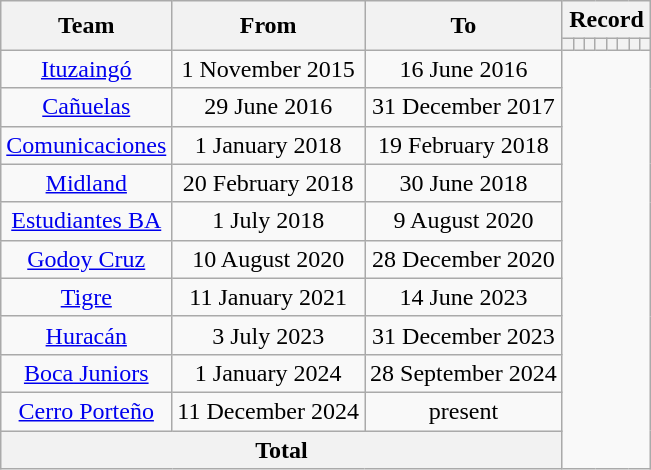<table class="wikitable" tyle="text-align: center">
<tr>
<th rowspan="2">Team</th>
<th rowspan="2">From</th>
<th rowspan="2">To</th>
<th colspan="8">Record</th>
</tr>
<tr>
<th></th>
<th></th>
<th></th>
<th></th>
<th></th>
<th></th>
<th></th>
<th></th>
</tr>
<tr>
<td align=center><a href='#'>Ituzaingó</a></td>
<td align=center>1 November 2015</td>
<td align=center>16 June 2016<br></td>
</tr>
<tr>
<td align=center><a href='#'>Cañuelas</a></td>
<td align=center>29 June 2016</td>
<td align=center>31 December 2017<br></td>
</tr>
<tr>
<td align=center><a href='#'>Comunicaciones</a></td>
<td align=center>1 January 2018</td>
<td align=center>19 February 2018<br></td>
</tr>
<tr>
<td align=center><a href='#'>Midland</a></td>
<td align=center>20 February 2018</td>
<td align=center>30 June 2018<br></td>
</tr>
<tr>
<td align=center><a href='#'>Estudiantes BA</a></td>
<td align=center>1 July 2018</td>
<td align=center>9 August 2020<br></td>
</tr>
<tr>
<td align=center><a href='#'>Godoy Cruz</a></td>
<td align=center>10 August 2020</td>
<td align=center>28 December 2020<br></td>
</tr>
<tr>
<td align=center><a href='#'>Tigre</a></td>
<td align=center>11 January 2021</td>
<td align=center>14 June 2023<br></td>
</tr>
<tr>
<td align=center><a href='#'>Huracán</a></td>
<td align=center>3 July 2023</td>
<td align=center>31 December 2023<br></td>
</tr>
<tr>
<td align=center><a href='#'>Boca Juniors</a></td>
<td align=center>1 January 2024</td>
<td align=center>28 September 2024<br></td>
</tr>
<tr>
<td align=center><a href='#'>Cerro Porteño</a></td>
<td align=center>11 December 2024</td>
<td align=center>present<br></td>
</tr>
<tr>
<th colspan="3">Total<br></th>
</tr>
</table>
